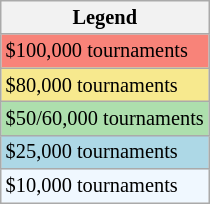<table class=wikitable style=font-size:85%>
<tr>
<th>Legend</th>
</tr>
<tr style="background:#f88379;">
<td>$100,000 tournaments</td>
</tr>
<tr style="background:#f7e98e;">
<td>$80,000 tournaments</td>
</tr>
<tr style="background:#addfad;">
<td>$50/60,000 tournaments</td>
</tr>
<tr style="background:lightblue;">
<td>$25,000 tournaments</td>
</tr>
<tr style="background:#f0f8ff;">
<td>$10,000 tournaments</td>
</tr>
</table>
